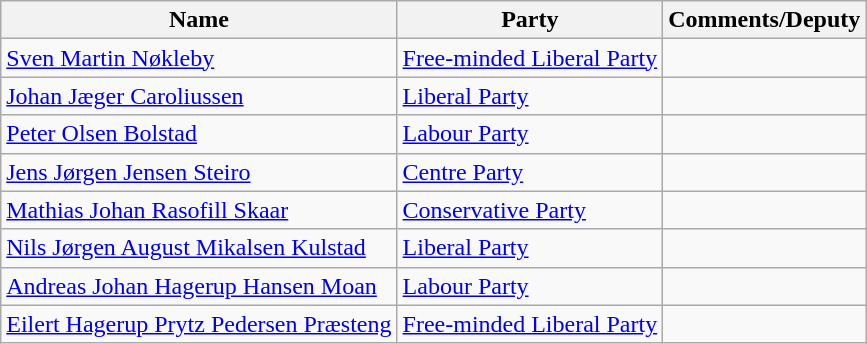<table class="wikitable">
<tr>
<th>Name</th>
<th>Party</th>
<th>Comments/Deputy</th>
</tr>
<tr>
<td><a href='#'>Sven Martin Nøkleby</a></td>
<td><a href='#'>Free-minded Liberal Party</a></td>
<td></td>
</tr>
<tr>
<td><a href='#'>Johan Jæger Caroliussen</a></td>
<td><a href='#'>Liberal Party</a></td>
<td></td>
</tr>
<tr>
<td><a href='#'>Peter Olsen Bolstad</a></td>
<td><a href='#'>Labour Party</a></td>
<td></td>
</tr>
<tr>
<td><a href='#'>Jens Jørgen Jensen Steiro</a></td>
<td><a href='#'>Centre Party</a></td>
<td></td>
</tr>
<tr>
<td><a href='#'>Mathias Johan Rasofill Skaar</a></td>
<td><a href='#'>Conservative Party</a></td>
<td></td>
</tr>
<tr>
<td><a href='#'>Nils Jørgen August Mikalsen Kulstad</a></td>
<td><a href='#'>Liberal Party</a></td>
<td></td>
</tr>
<tr>
<td><a href='#'>Andreas Johan Hagerup Hansen Moan</a></td>
<td><a href='#'>Labour Party</a></td>
<td></td>
</tr>
<tr>
<td><a href='#'>Eilert Hagerup Prytz Pedersen Præsteng</a></td>
<td><a href='#'>Free-minded Liberal Party</a></td>
<td></td>
</tr>
</table>
